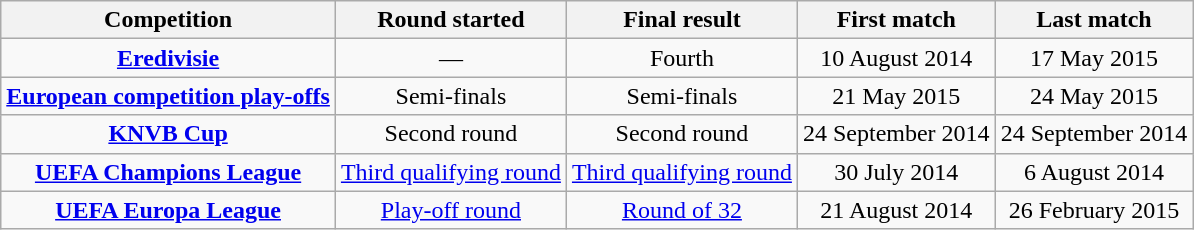<table class="wikitable plainrowheaders" style="text-align: center;">
<tr>
<th scope="col">Competition</th>
<th scope="col">Round started</th>
<th scope="col">Final result</th>
<th scope="col">First match</th>
<th scope="col">Last match</th>
</tr>
<tr>
<th scope="row" style="background-color:transparent"><a href='#'>Eredivisie</a></th>
<td>—</td>
<td>Fourth</td>
<td>10 August 2014</td>
<td>17 May 2015</td>
</tr>
<tr>
<th scope="row" style="background-color:transparent"><a href='#'>European competition play-offs</a></th>
<td>Semi-finals</td>
<td>Semi-finals</td>
<td>21 May 2015</td>
<td>24 May 2015</td>
</tr>
<tr>
<th scope="row" style="background-color:transparent"><a href='#'>KNVB Cup</a></th>
<td>Second round</td>
<td>Second round</td>
<td>24 September 2014</td>
<td>24 September 2014</td>
</tr>
<tr>
<th scope="row" style="background-color:transparent"><a href='#'>UEFA Champions League</a></th>
<td><a href='#'>Third qualifying round</a></td>
<td><a href='#'>Third qualifying round</a></td>
<td>30 July 2014</td>
<td>6 August 2014</td>
</tr>
<tr>
<th scope="row" style="background-color:transparent"><a href='#'>UEFA Europa League</a></th>
<td><a href='#'>Play-off round</a></td>
<td><a href='#'>Round of 32</a></td>
<td>21 August 2014</td>
<td>26 February 2015</td>
</tr>
</table>
